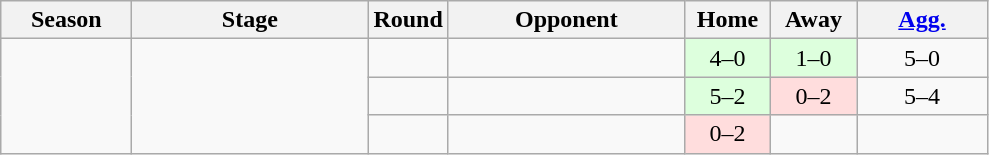<table class="wikitable" style="font-size:100%; text-align: center;">
<tr>
<th width="80">Season</th>
<th width="150">Stage</th>
<th>Round</th>
<th width="150">Opponent</th>
<th width="50">Home</th>
<th width="50">Away</th>
<th width="80"><a href='#'>Agg.</a></th>
</tr>
<tr>
<td rowspan=3></td>
<td rowspan=3></td>
<td></td>
<td align="left"></td>
<td bgcolor="#ddffdd">4–0</td>
<td bgcolor="#ddffdd">1–0</td>
<td>5–0</td>
</tr>
<tr>
<td></td>
<td align="left"></td>
<td bgcolor="#ddffdd">5–2</td>
<td bgcolor="#ffdddd">0–2</td>
<td>5–4</td>
</tr>
<tr>
<td></td>
<td align="left"></td>
<td bgcolor="#ffdddd">0–2</td>
<td></td>
<td></td>
</tr>
</table>
